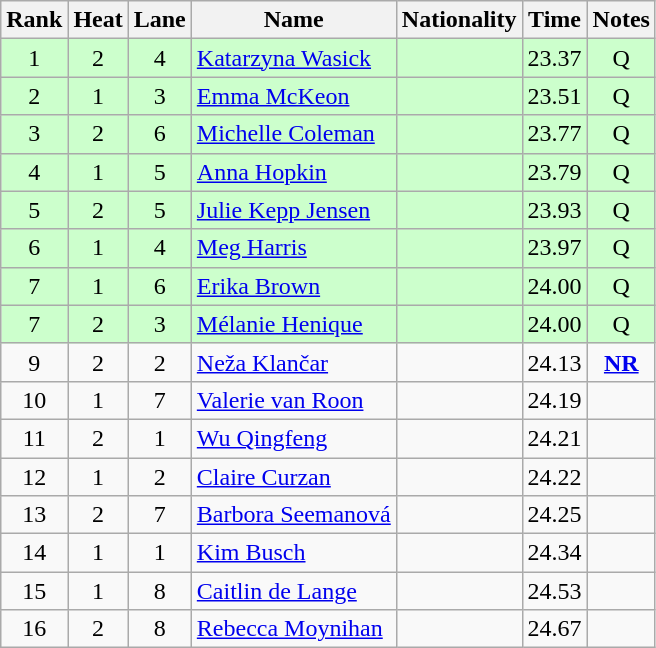<table class="wikitable sortable" style="text-align:center">
<tr>
<th>Rank</th>
<th>Heat</th>
<th>Lane</th>
<th>Name</th>
<th>Nationality</th>
<th>Time</th>
<th>Notes</th>
</tr>
<tr bgcolor=ccffcc>
<td>1</td>
<td>2</td>
<td>4</td>
<td align=left><a href='#'>Katarzyna Wasick</a></td>
<td align=left></td>
<td>23.37</td>
<td>Q</td>
</tr>
<tr bgcolor=ccffcc>
<td>2</td>
<td>1</td>
<td>3</td>
<td align=left><a href='#'>Emma McKeon</a></td>
<td align=left></td>
<td>23.51</td>
<td>Q</td>
</tr>
<tr bgcolor=ccffcc>
<td>3</td>
<td>2</td>
<td>6</td>
<td align=left><a href='#'>Michelle Coleman</a></td>
<td align=left></td>
<td>23.77</td>
<td>Q</td>
</tr>
<tr bgcolor=ccffcc>
<td>4</td>
<td>1</td>
<td>5</td>
<td align=left><a href='#'>Anna Hopkin</a></td>
<td align=left></td>
<td>23.79</td>
<td>Q</td>
</tr>
<tr bgcolor=ccffcc>
<td>5</td>
<td>2</td>
<td>5</td>
<td align=left><a href='#'>Julie Kepp Jensen</a></td>
<td align=left></td>
<td>23.93</td>
<td>Q</td>
</tr>
<tr bgcolor=ccffcc>
<td>6</td>
<td>1</td>
<td>4</td>
<td align=left><a href='#'>Meg Harris</a></td>
<td align=left></td>
<td>23.97</td>
<td>Q</td>
</tr>
<tr bgcolor=ccffcc>
<td>7</td>
<td>1</td>
<td>6</td>
<td align=left><a href='#'>Erika Brown</a></td>
<td align=left></td>
<td>24.00</td>
<td>Q</td>
</tr>
<tr bgcolor=ccffcc>
<td>7</td>
<td>2</td>
<td>3</td>
<td align=left><a href='#'>Mélanie Henique</a></td>
<td align=left></td>
<td>24.00</td>
<td>Q</td>
</tr>
<tr>
<td>9</td>
<td>2</td>
<td>2</td>
<td align=left><a href='#'>Neža Klančar</a></td>
<td align=left></td>
<td>24.13</td>
<td><strong><a href='#'>NR</a></strong></td>
</tr>
<tr>
<td>10</td>
<td>1</td>
<td>7</td>
<td align=left><a href='#'>Valerie van Roon</a></td>
<td align=left></td>
<td>24.19</td>
<td></td>
</tr>
<tr>
<td>11</td>
<td>2</td>
<td>1</td>
<td align=left><a href='#'>Wu Qingfeng</a></td>
<td align=left></td>
<td>24.21</td>
<td></td>
</tr>
<tr>
<td>12</td>
<td>1</td>
<td>2</td>
<td align=left><a href='#'>Claire Curzan</a></td>
<td align=left></td>
<td>24.22</td>
<td></td>
</tr>
<tr>
<td>13</td>
<td>2</td>
<td>7</td>
<td align=left><a href='#'>Barbora Seemanová</a></td>
<td align=left></td>
<td>24.25</td>
<td></td>
</tr>
<tr>
<td>14</td>
<td>1</td>
<td>1</td>
<td align=left><a href='#'>Kim Busch</a></td>
<td align=left></td>
<td>24.34</td>
<td></td>
</tr>
<tr>
<td>15</td>
<td>1</td>
<td>8</td>
<td align=left><a href='#'>Caitlin de Lange</a></td>
<td align=left></td>
<td>24.53</td>
<td></td>
</tr>
<tr>
<td>16</td>
<td>2</td>
<td>8</td>
<td align=left><a href='#'>Rebecca Moynihan</a></td>
<td align=left></td>
<td>24.67</td>
<td></td>
</tr>
</table>
